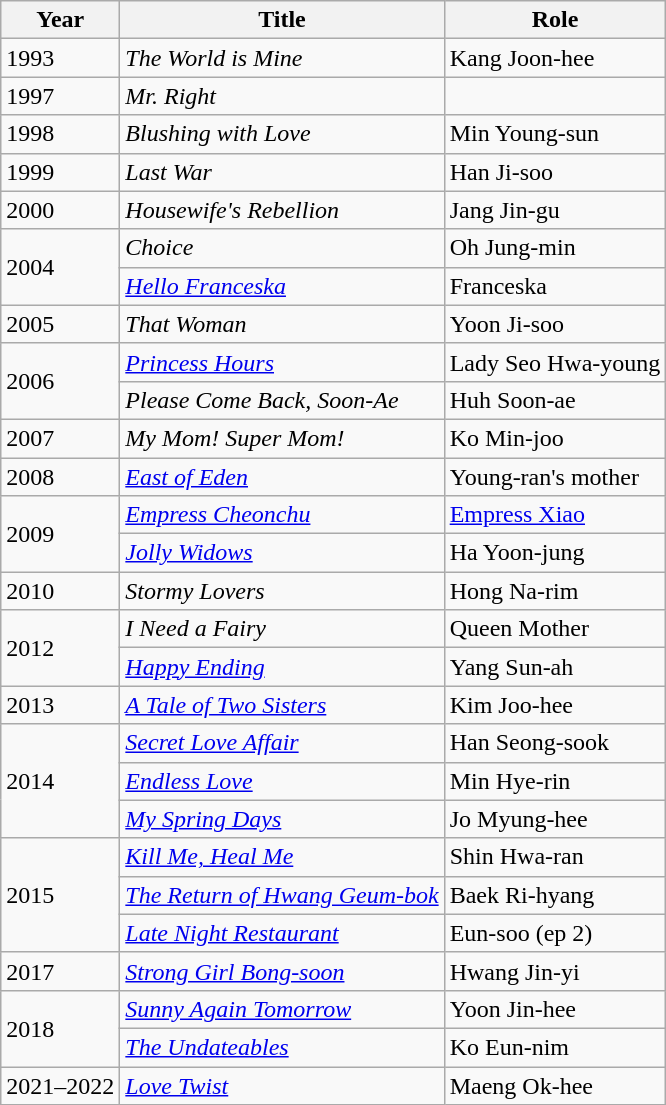<table class="wikitable">
<tr>
<th>Year</th>
<th>Title</th>
<th>Role</th>
</tr>
<tr>
<td>1993</td>
<td><em>The World is Mine</em></td>
<td>Kang Joon-hee</td>
</tr>
<tr>
<td>1997</td>
<td><em>Mr. Right</em></td>
<td></td>
</tr>
<tr>
<td>1998</td>
<td><em>Blushing with Love</em></td>
<td>Min Young-sun</td>
</tr>
<tr>
<td>1999</td>
<td><em>Last War</em></td>
<td>Han Ji-soo</td>
</tr>
<tr>
<td>2000</td>
<td><em>Housewife's Rebellion</em></td>
<td>Jang Jin-gu</td>
</tr>
<tr>
<td rowspan=2>2004</td>
<td><em>Choice</em></td>
<td>Oh Jung-min</td>
</tr>
<tr>
<td><em><a href='#'>Hello Franceska</a></em></td>
<td>Franceska</td>
</tr>
<tr>
<td>2005</td>
<td><em>That Woman</em></td>
<td>Yoon Ji-soo</td>
</tr>
<tr>
<td rowspan=2>2006</td>
<td><em><a href='#'>Princess Hours</a></em></td>
<td>Lady Seo Hwa-young</td>
</tr>
<tr>
<td><em>Please Come Back, Soon-Ae</em></td>
<td>Huh Soon-ae</td>
</tr>
<tr>
<td>2007</td>
<td><em>My Mom! Super Mom!</em></td>
<td>Ko Min-joo</td>
</tr>
<tr>
<td>2008</td>
<td><em><a href='#'>East of Eden</a></em></td>
<td>Young-ran's mother</td>
</tr>
<tr>
<td rowspan=2>2009</td>
<td><em><a href='#'>Empress Cheonchu</a></em></td>
<td><a href='#'>Empress Xiao</a></td>
</tr>
<tr>
<td><em><a href='#'>Jolly Widows</a></em></td>
<td>Ha Yoon-jung</td>
</tr>
<tr>
<td>2010</td>
<td><em>Stormy Lovers</em></td>
<td>Hong Na-rim</td>
</tr>
<tr>
<td rowspan=2>2012</td>
<td><em>I Need a Fairy</em></td>
<td>Queen Mother</td>
</tr>
<tr>
<td><em><a href='#'>Happy Ending</a></em></td>
<td>Yang Sun-ah</td>
</tr>
<tr>
<td>2013</td>
<td><em><a href='#'>A Tale of Two Sisters</a></em></td>
<td>Kim Joo-hee</td>
</tr>
<tr>
<td rowspan=3>2014</td>
<td><em><a href='#'>Secret Love Affair</a></em></td>
<td>Han Seong-sook</td>
</tr>
<tr>
<td><em><a href='#'>Endless Love</a></em></td>
<td>Min Hye-rin</td>
</tr>
<tr>
<td><em><a href='#'>My Spring Days</a></em></td>
<td>Jo Myung-hee</td>
</tr>
<tr>
<td rowspan=3>2015</td>
<td><em><a href='#'>Kill Me, Heal Me</a></em></td>
<td>Shin Hwa-ran</td>
</tr>
<tr>
<td><em><a href='#'>The Return of Hwang Geum-bok</a></em></td>
<td>Baek Ri-hyang</td>
</tr>
<tr>
<td><em><a href='#'>Late Night Restaurant</a></em></td>
<td>Eun-soo (ep 2)</td>
</tr>
<tr>
<td>2017</td>
<td><em><a href='#'>Strong Girl Bong-soon</a></em></td>
<td>Hwang Jin-yi</td>
</tr>
<tr>
<td rowspan=2>2018</td>
<td><em><a href='#'>Sunny Again Tomorrow</a></em></td>
<td>Yoon Jin-hee</td>
</tr>
<tr>
<td><em><a href='#'>The Undateables</a></em></td>
<td>Ko Eun-nim</td>
</tr>
<tr>
<td>2021–2022</td>
<td><em><a href='#'>Love Twist</a></em></td>
<td>Maeng Ok-hee</td>
</tr>
</table>
